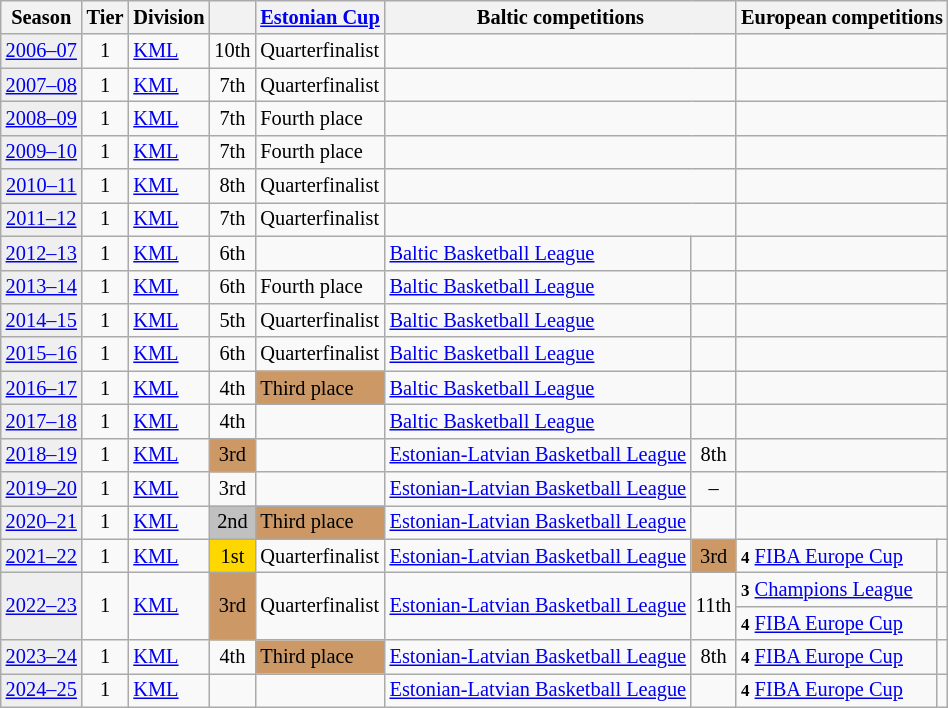<table class="wikitable" style="font-size:85%; text-align:center">
<tr>
<th>Season</th>
<th>Tier</th>
<th>Division</th>
<th></th>
<th><a href='#'>Estonian Cup</a></th>
<th colspan=2>Baltic competitions</th>
<th colspan=2>European competitions</th>
</tr>
<tr>
<td bgcolor=#efefef><a href='#'>2006–07</a></td>
<td>1</td>
<td align=left><a href='#'>KML</a></td>
<td>10th</td>
<td align=left>Quarterfinalist</td>
<td colspan=2></td>
<td colspan=2></td>
</tr>
<tr>
<td bgcolor=#efefef><a href='#'>2007–08</a></td>
<td>1</td>
<td align=left><a href='#'>KML</a></td>
<td>7th</td>
<td align=left>Quarterfinalist</td>
<td colspan=2></td>
<td colspan=2></td>
</tr>
<tr>
<td bgcolor=#efefef><a href='#'>2008–09</a></td>
<td>1</td>
<td align=left><a href='#'>KML</a></td>
<td>7th</td>
<td align=left>Fourth place</td>
<td colspan=2></td>
<td colspan=2></td>
</tr>
<tr>
<td bgcolor=#efefef><a href='#'>2009–10</a></td>
<td>1</td>
<td align=left><a href='#'>KML</a></td>
<td>7th</td>
<td align=left>Fourth place</td>
<td colspan=2></td>
<td colspan=2></td>
</tr>
<tr>
<td bgcolor=#efefef><a href='#'>2010–11</a></td>
<td>1</td>
<td align=left><a href='#'>KML</a></td>
<td>8th</td>
<td align=left>Quarterfinalist</td>
<td colspan=2></td>
<td colspan=2></td>
</tr>
<tr>
<td bgcolor=#efefef><a href='#'>2011–12</a></td>
<td>1</td>
<td align=left><a href='#'>KML</a></td>
<td>7th</td>
<td align=left>Quarterfinalist</td>
<td colspan=2></td>
<td colspan=2></td>
</tr>
<tr>
<td bgcolor=#efefef><a href='#'>2012–13</a></td>
<td>1</td>
<td align=left><a href='#'>KML</a></td>
<td>6th</td>
<td></td>
<td align=left><a href='#'>Baltic Basketball League</a></td>
<td></td>
<td colspan=2></td>
</tr>
<tr>
<td bgcolor=#efefef><a href='#'>2013–14</a></td>
<td>1</td>
<td align=left><a href='#'>KML</a></td>
<td>6th</td>
<td align=left>Fourth place</td>
<td align=left><a href='#'>Baltic Basketball League</a></td>
<td></td>
<td colspan=2></td>
</tr>
<tr>
<td bgcolor=#efefef><a href='#'>2014–15</a></td>
<td>1</td>
<td align=left><a href='#'>KML</a></td>
<td>5th</td>
<td align=left>Quarterfinalist</td>
<td align=left><a href='#'>Baltic Basketball League</a></td>
<td></td>
<td colspan=2></td>
</tr>
<tr>
<td bgcolor=#efefef><a href='#'>2015–16</a></td>
<td>1</td>
<td align=left><a href='#'>KML</a></td>
<td>6th</td>
<td align=left>Quarterfinalist</td>
<td align=left><a href='#'>Baltic Basketball League</a></td>
<td></td>
<td colspan=2></td>
</tr>
<tr>
<td bgcolor=#efefef><a href='#'>2016–17</a></td>
<td>1</td>
<td align=left><a href='#'>KML</a></td>
<td>4th</td>
<td align=left bgcolor=#cc9966>Third place</td>
<td align=left><a href='#'>Baltic Basketball League</a></td>
<td></td>
<td colspan=2></td>
</tr>
<tr>
<td bgcolor=#efefef><a href='#'>2017–18</a></td>
<td>1</td>
<td align=left><a href='#'>KML</a></td>
<td>4th</td>
<td align=left></td>
<td align=left><a href='#'>Baltic Basketball League</a></td>
<td></td>
<td colspan=2></td>
</tr>
<tr>
<td bgcolor=#efefef><a href='#'>2018–19</a></td>
<td>1</td>
<td align=left><a href='#'>KML</a></td>
<td bgcolor=#cc9966>3rd</td>
<td align=left></td>
<td align=left><a href='#'>Estonian-Latvian Basketball League</a></td>
<td>8th</td>
<td colspan=2></td>
</tr>
<tr>
<td bgcolor=#efefef><a href='#'>2019–20</a></td>
<td>1</td>
<td align=left><a href='#'>KML</a></td>
<td>3rd</td>
<td align=left></td>
<td align=left><a href='#'>Estonian-Latvian Basketball League</a></td>
<td>–</td>
<td colspan=2></td>
</tr>
<tr>
<td bgcolor=#efefef><a href='#'>2020–21</a></td>
<td>1</td>
<td align=left><a href='#'>KML</a></td>
<td bgcolor=silver>2nd</td>
<td align=left bgcolor=#cc9966>Third place</td>
<td align=left><a href='#'>Estonian-Latvian Basketball League</a></td>
<td></td>
<td colspan=2></td>
</tr>
<tr>
<td bgcolor=#efefef><a href='#'>2021–22</a></td>
<td>1</td>
<td align=left><a href='#'>KML</a></td>
<td bgcolor=gold>1st</td>
<td align=left>Quarterfinalist</td>
<td align=left><a href='#'>Estonian-Latvian Basketball League</a></td>
<td bgcolor=#cc9966>3rd</td>
<td align=left><small><strong>4</strong></small> <a href='#'>FIBA Europe Cup</a></td>
<td></td>
</tr>
<tr>
<td rowspan=2 bgcolor=#efefef><a href='#'>2022–23</a></td>
<td rowspan=2>1</td>
<td rowspan=2 align=left><a href='#'>KML</a></td>
<td rowspan=2 bgcolor=#cc9966>3rd</td>
<td rowspan=2 align=left>Quarterfinalist</td>
<td rowspan=2 align=left><a href='#'>Estonian-Latvian Basketball League</a></td>
<td rowspan=2>11th</td>
<td align=left><small><strong>3</strong></small> <a href='#'>Champions League</a></td>
<td></td>
</tr>
<tr>
<td align=left><small><strong>4</strong></small> <a href='#'>FIBA Europe Cup</a></td>
<td></td>
</tr>
<tr>
<td bgcolor=#efefef><a href='#'>2023–24</a></td>
<td>1</td>
<td align=left><a href='#'>KML</a></td>
<td>4th</td>
<td align=left bgcolor=#cc9966>Third place</td>
<td align=left><a href='#'>Estonian-Latvian Basketball League</a></td>
<td>8th</td>
<td align=left><small><strong>4</strong></small> <a href='#'>FIBA Europe Cup</a></td>
<td></td>
</tr>
<tr>
<td bgcolor=#efefef><a href='#'>2024–25</a></td>
<td>1</td>
<td align=left><a href='#'>KML</a></td>
<td></td>
<td align=left></td>
<td align=left><a href='#'>Estonian-Latvian Basketball League</a></td>
<td></td>
<td align=left><small><strong>4</strong></small> <a href='#'>FIBA Europe Cup</a></td>
<td></td>
</tr>
</table>
